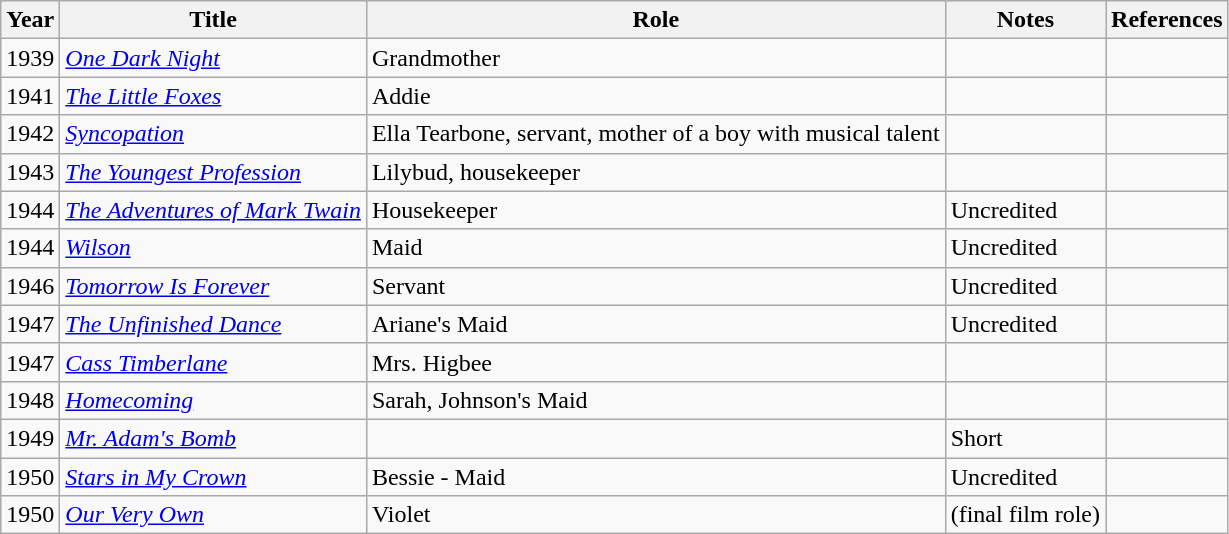<table class="wikitable sortable">
<tr>
<th>Year</th>
<th>Title</th>
<th>Role</th>
<th>Notes</th>
<th class="unsortable">References</th>
</tr>
<tr>
<td>1939</td>
<td><em><a href='#'>One Dark Night</a></em></td>
<td>Grandmother</td>
<td></td>
<td></td>
</tr>
<tr>
<td>1941</td>
<td><em><a href='#'>The Little Foxes</a></em></td>
<td>Addie</td>
<td></td>
<td></td>
</tr>
<tr>
<td>1942</td>
<td><em><a href='#'>Syncopation</a></em></td>
<td>Ella Tearbone, servant, mother of a boy with musical talent</td>
<td></td>
<td></td>
</tr>
<tr>
<td>1943</td>
<td><em><a href='#'>The Youngest Profession</a></em></td>
<td>Lilybud, housekeeper</td>
<td></td>
<td></td>
</tr>
<tr>
<td>1944</td>
<td><em><a href='#'>The Adventures of Mark Twain</a></em></td>
<td>Housekeeper</td>
<td>Uncredited</td>
<td></td>
</tr>
<tr>
<td>1944</td>
<td><em><a href='#'>Wilson</a></em></td>
<td>Maid</td>
<td>Uncredited</td>
<td></td>
</tr>
<tr>
<td>1946</td>
<td><em><a href='#'>Tomorrow Is Forever</a></em></td>
<td>Servant</td>
<td>Uncredited</td>
<td></td>
</tr>
<tr>
<td>1947</td>
<td><em><a href='#'>The Unfinished Dance</a></em></td>
<td>Ariane's Maid</td>
<td>Uncredited</td>
<td></td>
</tr>
<tr>
<td>1947</td>
<td><em><a href='#'>Cass Timberlane</a></em></td>
<td>Mrs. Higbee</td>
<td></td>
<td></td>
</tr>
<tr>
<td>1948</td>
<td><em><a href='#'>Homecoming</a></em></td>
<td>Sarah, Johnson's Maid</td>
<td></td>
<td></td>
</tr>
<tr>
<td>1949</td>
<td><em><a href='#'>Mr. Adam's Bomb</a></em></td>
<td></td>
<td>Short</td>
<td></td>
</tr>
<tr>
<td>1950</td>
<td><em><a href='#'>Stars in My Crown</a></em></td>
<td>Bessie - Maid</td>
<td>Uncredited</td>
<td></td>
</tr>
<tr>
<td>1950</td>
<td><em><a href='#'>Our Very Own</a></em></td>
<td>Violet</td>
<td>(final film role)</td>
<td></td>
</tr>
</table>
